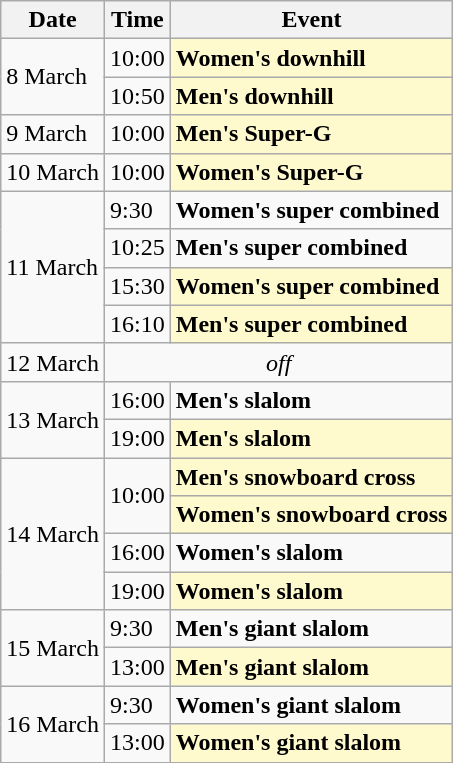<table class=wikitable>
<tr>
<th>Date</th>
<th>Time</th>
<th>Event</th>
</tr>
<tr>
<td rowspan=2>8 March</td>
<td>10:00</td>
<td style=background:lemonchiffon><strong>Women's downhill</strong></td>
</tr>
<tr>
<td>10:50</td>
<td style=background:lemonchiffon><strong>Men's downhill</strong></td>
</tr>
<tr>
<td>9 March</td>
<td>10:00</td>
<td style=background:lemonchiffon><strong>Men's Super-G</strong></td>
</tr>
<tr>
<td>10 March</td>
<td>10:00</td>
<td style=background:lemonchiffon><strong>Women's Super-G</strong></td>
</tr>
<tr>
<td rowspan=4>11 March</td>
<td>9:30</td>
<td><strong>Women's super combined</strong></td>
</tr>
<tr>
<td>10:25</td>
<td><strong>Men's super combined</strong></td>
</tr>
<tr>
<td>15:30</td>
<td style=background:lemonchiffon><strong>Women's super combined</strong></td>
</tr>
<tr>
<td>16:10</td>
<td style=background:lemonchiffon><strong>Men's super combined</strong></td>
</tr>
<tr>
<td>12 March</td>
<td colspan=2 align="center"><em>off</em></td>
</tr>
<tr>
<td rowspan=2>13 March</td>
<td>16:00</td>
<td><strong>Men's slalom</strong></td>
</tr>
<tr>
<td>19:00</td>
<td style=background:lemonchiffon><strong>Men's slalom</strong></td>
</tr>
<tr>
<td rowspan=4>14 March</td>
<td rowspan=2>10:00</td>
<td style=background:lemonchiffon><strong>Men's snowboard cross</strong></td>
</tr>
<tr>
<td style=background:lemonchiffon><strong>Women's snowboard cross</strong></td>
</tr>
<tr>
<td>16:00</td>
<td><strong>Women's slalom</strong></td>
</tr>
<tr>
<td>19:00</td>
<td style=background:lemonchiffon><strong>Women's slalom</strong></td>
</tr>
<tr>
<td rowspan=2>15 March</td>
<td>9:30</td>
<td><strong>Men's giant slalom</strong></td>
</tr>
<tr>
<td>13:00</td>
<td style=background:lemonchiffon><strong>Men's giant slalom</strong></td>
</tr>
<tr>
<td rowspan=2>16 March</td>
<td>9:30</td>
<td><strong>Women's giant slalom</strong></td>
</tr>
<tr>
<td>13:00</td>
<td style=background:lemonchiffon><strong>Women's giant slalom</strong></td>
</tr>
</table>
